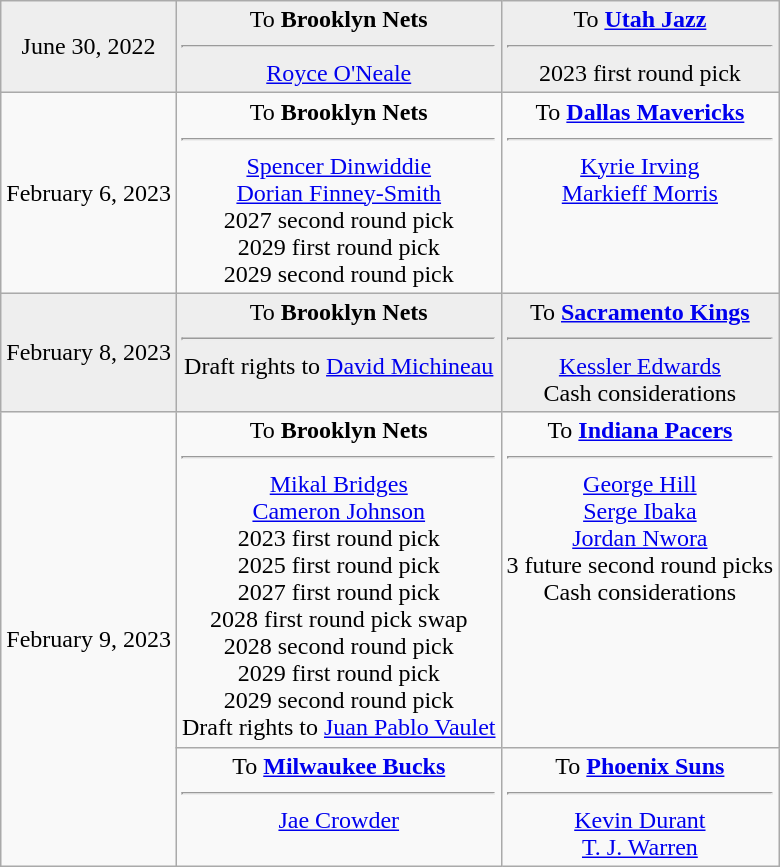<table class="wikitable" style="text-align:center;">
<tr style="background:#eee;">
<td>June 30, 2022</td>
<td style="vertical-align:top;">To <strong>Brooklyn Nets</strong><hr><a href='#'>Royce O'Neale</a></td>
<td style="vertical-align:top;">To <strong><a href='#'>Utah Jazz</a></strong><hr>2023 first round pick</td>
</tr>
<tr>
<td>February 6, 2023</td>
<td style="vertical-align:top;">To <strong>Brooklyn Nets</strong><hr><a href='#'>Spencer Dinwiddie</a><br><a href='#'>Dorian Finney-Smith</a><br>2027 second round pick<br>2029 first round pick<br>2029 second round pick</td>
<td style="vertical-align:top;">To <strong><a href='#'>Dallas Mavericks</a></strong><hr><a href='#'>Kyrie Irving</a><br><a href='#'>Markieff Morris</a></td>
</tr>
<tr style="background:#eee;">
<td>February 8, 2023</td>
<td style="vertical-align:top;">To <strong>Brooklyn Nets</strong><hr>Draft rights to <a href='#'>David Michineau</a></td>
<td style="vertical-align:top;">To <strong><a href='#'>Sacramento Kings</a></strong><hr><a href='#'>Kessler Edwards</a><br>Cash considerations</td>
</tr>
<tr>
<td rowspan="2">February 9, 2023</td>
<td style="vertical-align:top;">To <strong>Brooklyn Nets</strong><hr><a href='#'>Mikal Bridges</a><br><a href='#'>Cameron Johnson</a><br>2023 first round pick<br>2025 first round pick<br>2027 first round pick<br>2028 first round pick swap<br>2028 second round pick<br>2029 first round pick<br>2029 second round pick<br>Draft rights to <a href='#'>Juan Pablo Vaulet</a></td>
<td style="vertical-align:top;">To <strong><a href='#'>Indiana Pacers</a></strong><hr><a href='#'>George Hill</a><br><a href='#'>Serge Ibaka</a><br><a href='#'>Jordan Nwora</a><br>3 future second round picks<br>Cash considerations</td>
</tr>
<tr>
<td style="vertical-align:top;">To <strong><a href='#'>Milwaukee Bucks</a></strong><hr><a href='#'>Jae Crowder</a></td>
<td style="vertical-align:top;">To <strong><a href='#'>Phoenix Suns</a></strong><hr><a href='#'>Kevin Durant</a><br><a href='#'>T. J. Warren</a></td>
</tr>
</table>
